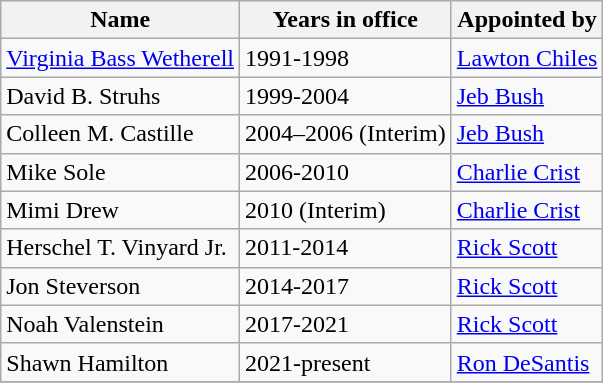<table class="wikitable">
<tr>
<th>Name</th>
<th>Years in office</th>
<th>Appointed by</th>
</tr>
<tr>
<td><a href='#'>Virginia Bass Wetherell</a></td>
<td>1991-1998</td>
<td><a href='#'>Lawton Chiles</a></td>
</tr>
<tr>
<td>David B. Struhs</td>
<td>1999-2004</td>
<td><a href='#'>Jeb Bush</a></td>
</tr>
<tr>
<td>Colleen M. Castille</td>
<td>2004–2006 (Interim)</td>
<td><a href='#'>Jeb Bush</a></td>
</tr>
<tr>
<td>Mike Sole</td>
<td>2006-2010</td>
<td><a href='#'>Charlie Crist</a></td>
</tr>
<tr>
<td>Mimi Drew</td>
<td>2010 (Interim)</td>
<td><a href='#'>Charlie Crist</a></td>
</tr>
<tr>
<td>Herschel T. Vinyard Jr.</td>
<td>2011-2014</td>
<td><a href='#'>Rick Scott</a></td>
</tr>
<tr>
<td>Jon Steverson</td>
<td>2014-2017</td>
<td><a href='#'>Rick Scott</a></td>
</tr>
<tr>
<td>Noah Valenstein</td>
<td>2017-2021</td>
<td><a href='#'>Rick Scott</a></td>
</tr>
<tr>
<td>Shawn Hamilton</td>
<td>2021-present</td>
<td><a href='#'>Ron DeSantis</a></td>
</tr>
<tr>
</tr>
</table>
